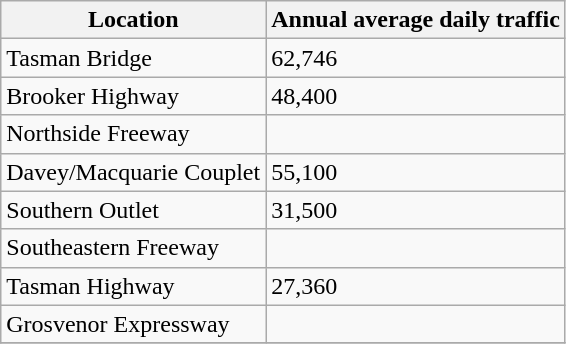<table class="wikitable">
<tr>
<th>Location</th>
<th>Annual average daily traffic</th>
</tr>
<tr>
<td>Tasman Bridge</td>
<td>62,746</td>
</tr>
<tr>
<td>Brooker Highway</td>
<td>48,400</td>
</tr>
<tr>
<td>Northside Freeway</td>
<td></td>
</tr>
<tr>
<td>Davey/Macquarie Couplet</td>
<td>55,100</td>
</tr>
<tr>
<td>Southern Outlet</td>
<td>31,500</td>
</tr>
<tr>
<td>Southeastern Freeway</td>
<td></td>
</tr>
<tr>
<td>Tasman Highway</td>
<td>27,360</td>
</tr>
<tr>
<td>Grosvenor Expressway</td>
<td></td>
</tr>
<tr>
</tr>
</table>
